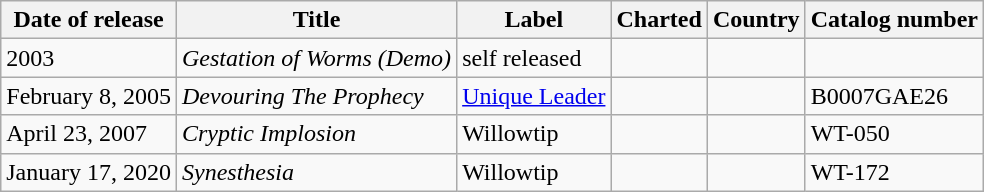<table class="wikitable">
<tr>
<th>Date of release</th>
<th>Title</th>
<th>Label</th>
<th>Charted</th>
<th>Country</th>
<th>Catalog number</th>
</tr>
<tr>
<td>2003</td>
<td><em>Gestation of Worms (Demo)</em></td>
<td>self released</td>
<td></td>
<td></td>
<td></td>
</tr>
<tr>
<td>February 8, 2005</td>
<td><em>Devouring The Prophecy</em></td>
<td><a href='#'>Unique Leader</a></td>
<td></td>
<td></td>
<td>B0007GAE26</td>
</tr>
<tr>
<td>April 23, 2007</td>
<td><em>Cryptic Implosion</em></td>
<td>Willowtip</td>
<td></td>
<td></td>
<td>WT-050</td>
</tr>
<tr>
<td>January 17, 2020</td>
<td><em>Synesthesia</em></td>
<td>Willowtip</td>
<td></td>
<td></td>
<td>WT-172</td>
</tr>
</table>
